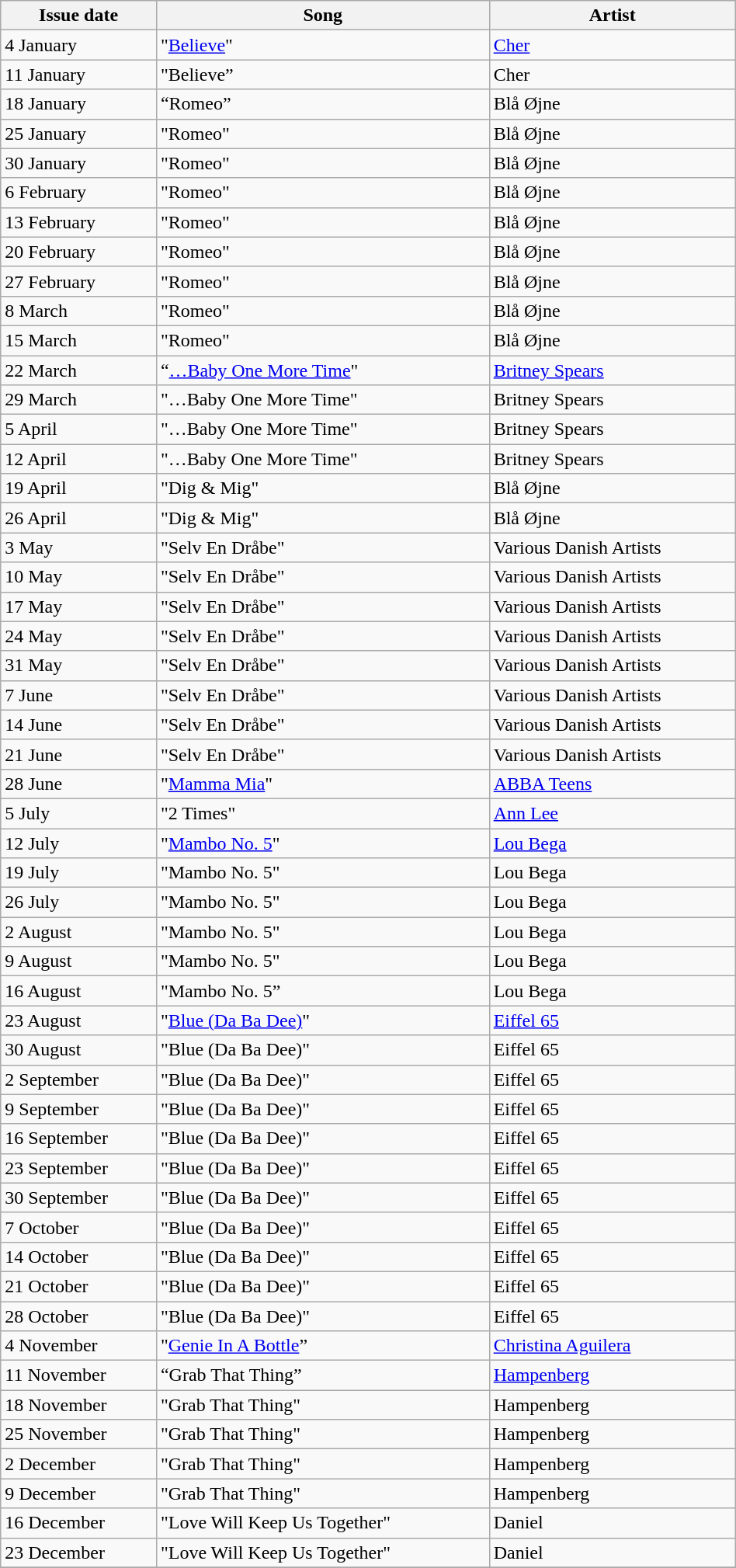<table width="50%" class=wikitable>
<tr>
<th>Issue date</th>
<th>Song</th>
<th>Artist</th>
</tr>
<tr>
<td>4 January</td>
<td>"<a href='#'>Believe</a>"</td>
<td><a href='#'>Cher</a></td>
</tr>
<tr>
<td>11 January</td>
<td>"Believe”</td>
<td>Cher</td>
</tr>
<tr>
<td>18 January</td>
<td>“Romeo”</td>
<td>Blå Øjne</td>
</tr>
<tr>
<td>25 January</td>
<td>"Romeo"</td>
<td>Blå Øjne</td>
</tr>
<tr>
<td>30 January</td>
<td>"Romeo"</td>
<td>Blå Øjne</td>
</tr>
<tr>
<td>6 February</td>
<td>"Romeo"</td>
<td>Blå Øjne</td>
</tr>
<tr>
<td>13 February</td>
<td>"Romeo"</td>
<td>Blå Øjne</td>
</tr>
<tr>
<td>20 February</td>
<td>"Romeo"</td>
<td>Blå Øjne</td>
</tr>
<tr>
<td>27 February</td>
<td>"Romeo"</td>
<td>Blå Øjne</td>
</tr>
<tr>
<td>8 March</td>
<td>"Romeo"</td>
<td>Blå Øjne</td>
</tr>
<tr>
<td>15 March</td>
<td>"Romeo"</td>
<td>Blå Øjne</td>
</tr>
<tr>
<td>22 March</td>
<td>“<a href='#'>…Baby One More Time</a>"</td>
<td><a href='#'>Britney Spears</a></td>
</tr>
<tr>
<td>29 March</td>
<td>"…Baby One More Time"</td>
<td>Britney Spears</td>
</tr>
<tr>
<td>5 April</td>
<td>"…Baby One More Time"</td>
<td>Britney Spears</td>
</tr>
<tr>
<td>12 April</td>
<td>"…Baby One More Time"</td>
<td>Britney Spears</td>
</tr>
<tr>
<td>19 April</td>
<td>"Dig & Mig"</td>
<td>Blå Øjne</td>
</tr>
<tr>
<td>26 April</td>
<td>"Dig & Mig"</td>
<td>Blå Øjne</td>
</tr>
<tr>
<td>3 May</td>
<td>"Selv En Dråbe"</td>
<td>Various Danish Artists</td>
</tr>
<tr>
<td>10 May</td>
<td>"Selv En Dråbe"</td>
<td>Various Danish Artists</td>
</tr>
<tr>
<td>17 May</td>
<td>"Selv En Dråbe"</td>
<td>Various Danish Artists</td>
</tr>
<tr>
<td>24 May</td>
<td>"Selv En Dråbe"</td>
<td>Various Danish Artists</td>
</tr>
<tr>
<td>31 May</td>
<td>"Selv En Dråbe"</td>
<td>Various Danish Artists</td>
</tr>
<tr>
<td>7 June</td>
<td>"Selv En Dråbe"</td>
<td>Various Danish Artists</td>
</tr>
<tr>
<td>14 June</td>
<td>"Selv En Dråbe"</td>
<td>Various Danish Artists</td>
</tr>
<tr>
<td>21 June</td>
<td>"Selv En Dråbe"</td>
<td>Various Danish Artists</td>
</tr>
<tr>
<td>28 June</td>
<td>"<a href='#'>Mamma Mia</a>"</td>
<td><a href='#'>ABBA Teens</a></td>
</tr>
<tr>
<td>5 July</td>
<td>"2 Times"</td>
<td><a href='#'>Ann Lee</a></td>
</tr>
<tr>
<td>12 July</td>
<td>"<a href='#'>Mambo No. 5</a>"</td>
<td><a href='#'>Lou Bega</a></td>
</tr>
<tr>
<td>19 July</td>
<td>"Mambo No. 5"</td>
<td>Lou Bega</td>
</tr>
<tr>
<td>26 July</td>
<td>"Mambo No. 5"</td>
<td>Lou Bega</td>
</tr>
<tr>
<td>2 August</td>
<td>"Mambo No. 5"</td>
<td>Lou Bega</td>
</tr>
<tr>
<td>9 August</td>
<td>"Mambo No. 5"</td>
<td>Lou Bega</td>
</tr>
<tr>
<td>16 August</td>
<td>"Mambo No. 5”</td>
<td>Lou Bega</td>
</tr>
<tr>
<td>23 August</td>
<td>"<a href='#'>Blue (Da Ba Dee)</a>"</td>
<td><a href='#'>Eiffel 65</a></td>
</tr>
<tr>
<td>30 August</td>
<td>"Blue (Da Ba Dee)"</td>
<td>Eiffel 65</td>
</tr>
<tr>
<td>2 September</td>
<td>"Blue (Da Ba Dee)"</td>
<td>Eiffel 65</td>
</tr>
<tr>
<td>9 September</td>
<td>"Blue (Da Ba Dee)"</td>
<td>Eiffel 65</td>
</tr>
<tr>
<td>16 September</td>
<td>"Blue (Da Ba Dee)"</td>
<td>Eiffel 65</td>
</tr>
<tr>
<td>23 September</td>
<td>"Blue (Da Ba Dee)"</td>
<td>Eiffel 65</td>
</tr>
<tr>
<td>30 September</td>
<td>"Blue (Da Ba Dee)"</td>
<td>Eiffel 65</td>
</tr>
<tr>
<td>7 October</td>
<td>"Blue (Da Ba Dee)"</td>
<td>Eiffel 65</td>
</tr>
<tr>
<td>14 October</td>
<td>"Blue (Da Ba Dee)"</td>
<td>Eiffel 65</td>
</tr>
<tr>
<td>21 October</td>
<td>"Blue (Da Ba Dee)"</td>
<td>Eiffel 65</td>
</tr>
<tr>
<td>28 October</td>
<td>"Blue (Da Ba Dee)"</td>
<td>Eiffel 65</td>
</tr>
<tr>
<td>4 November</td>
<td>"<a href='#'>Genie In A Bottle</a>”</td>
<td><a href='#'>Christina Aguilera</a></td>
</tr>
<tr>
<td>11 November</td>
<td>“Grab That Thing”</td>
<td><a href='#'>Hampenberg</a></td>
</tr>
<tr>
<td>18 November</td>
<td>"Grab That Thing"</td>
<td>Hampenberg</td>
</tr>
<tr>
<td>25 November</td>
<td>"Grab That Thing"</td>
<td>Hampenberg</td>
</tr>
<tr>
<td>2 December</td>
<td>"Grab That Thing"</td>
<td>Hampenberg</td>
</tr>
<tr>
<td>9 December</td>
<td>"Grab That Thing"</td>
<td>Hampenberg</td>
</tr>
<tr>
<td>16 December</td>
<td>"Love Will Keep Us Together"</td>
<td>Daniel</td>
</tr>
<tr>
<td>23 December</td>
<td>"Love Will Keep Us Together"</td>
<td>Daniel</td>
</tr>
<tr>
</tr>
</table>
